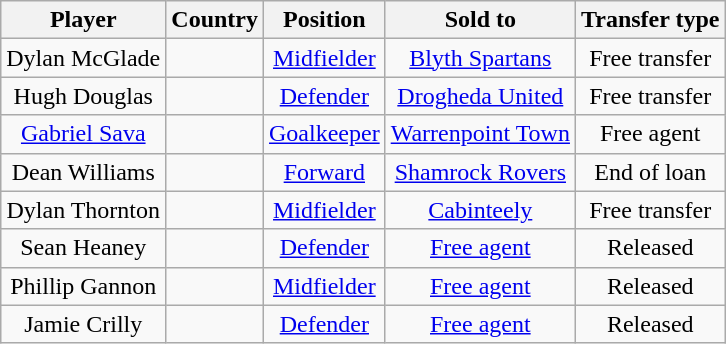<table class="wikitable" style="text-align:center">
<tr>
<th>Player</th>
<th>Country</th>
<th>Position</th>
<th>Sold to</th>
<th>Transfer type</th>
</tr>
<tr>
<td>Dylan McGlade</td>
<td></td>
<td><a href='#'>Midfielder</a></td>
<td> <a href='#'>Blyth Spartans</a></td>
<td>Free transfer</td>
</tr>
<tr>
<td>Hugh Douglas</td>
<td></td>
<td><a href='#'>Defender</a></td>
<td> <a href='#'>Drogheda United</a></td>
<td>Free transfer</td>
</tr>
<tr>
<td><a href='#'>Gabriel Sava</a></td>
<td></td>
<td><a href='#'>Goalkeeper</a></td>
<td> <a href='#'>Warrenpoint Town</a></td>
<td>Free agent</td>
</tr>
<tr>
<td>Dean Williams</td>
<td></td>
<td><a href='#'>Forward</a></td>
<td> <a href='#'>Shamrock Rovers</a></td>
<td>End of loan</td>
</tr>
<tr>
<td>Dylan Thornton</td>
<td></td>
<td><a href='#'>Midfielder</a></td>
<td> <a href='#'>Cabinteely</a></td>
<td>Free transfer</td>
</tr>
<tr>
<td>Sean Heaney</td>
<td></td>
<td><a href='#'>Defender</a></td>
<td><a href='#'>Free agent</a></td>
<td>Released</td>
</tr>
<tr>
<td>Phillip Gannon</td>
<td></td>
<td><a href='#'>Midfielder</a></td>
<td><a href='#'>Free agent</a></td>
<td>Released</td>
</tr>
<tr>
<td>Jamie Crilly</td>
<td></td>
<td><a href='#'>Defender</a></td>
<td><a href='#'>Free agent</a></td>
<td>Released</td>
</tr>
</table>
